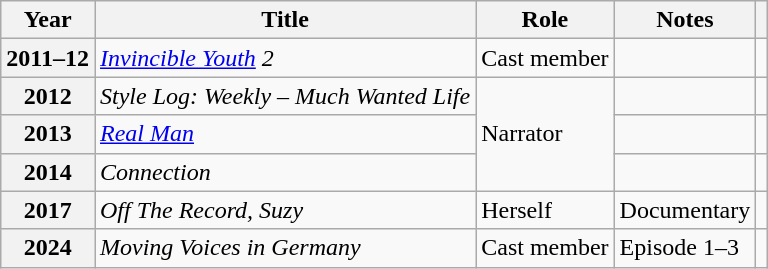<table class="wikitable plainrowheaders sortable">
<tr>
<th scope="col">Year</th>
<th scope="col">Title</th>
<th scope="col">Role</th>
<th scope="col">Notes</th>
<th scope="col" class="unsortable"></th>
</tr>
<tr>
<th scope="row">2011–12</th>
<td><em><a href='#'>Invincible Youth</a> 2</em></td>
<td>Cast member</td>
<td></td>
<td style="text-align:center"></td>
</tr>
<tr>
<th scope="row">2012</th>
<td><em>Style Log: Weekly – Much Wanted Life</em></td>
<td rowspan="3">Narrator</td>
<td></td>
<td style="text-align:center"></td>
</tr>
<tr>
<th scope="row">2013</th>
<td><em><a href='#'>Real Man</a></em></td>
<td></td>
<td style="text-align:center"></td>
</tr>
<tr>
<th scope="row">2014</th>
<td><em>Connection</em></td>
<td></td>
<td style="text-align:center"></td>
</tr>
<tr>
<th scope="row">2017</th>
<td><em>Off The Record, Suzy</em></td>
<td>Herself</td>
<td>Documentary</td>
<td style="text-align:center"></td>
</tr>
<tr>
<th scope="row">2024</th>
<td><em>Moving Voices in Germany</em></td>
<td>Cast member</td>
<td>Episode 1–3</td>
<td style="text-align:center"></td>
</tr>
</table>
